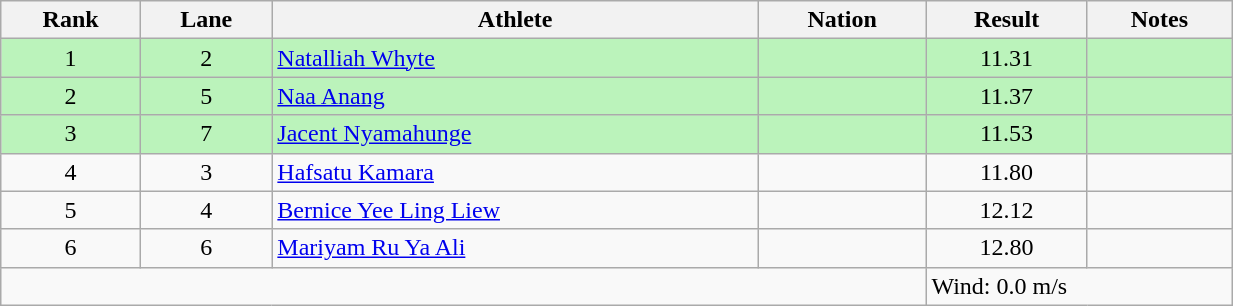<table class="wikitable sortable" style="text-align:center;width: 65%;">
<tr>
<th>Rank</th>
<th>Lane</th>
<th>Athlete</th>
<th>Nation</th>
<th>Result</th>
<th>Notes</th>
</tr>
<tr bgcolor=#bbf3bb>
<td>1</td>
<td>2</td>
<td align=left><a href='#'>Natalliah Whyte</a></td>
<td align=left></td>
<td>11.31</td>
<td></td>
</tr>
<tr bgcolor=#bbf3bb>
<td>2</td>
<td>5</td>
<td align=left><a href='#'>Naa Anang</a></td>
<td align=left></td>
<td>11.37</td>
<td></td>
</tr>
<tr bgcolor=#bbf3bb>
<td>3</td>
<td>7</td>
<td align=left><a href='#'>Jacent Nyamahunge</a></td>
<td align=left></td>
<td>11.53</td>
<td></td>
</tr>
<tr>
<td>4</td>
<td>3</td>
<td align=left><a href='#'>Hafsatu Kamara</a></td>
<td align=left></td>
<td>11.80</td>
<td></td>
</tr>
<tr>
<td>5</td>
<td>4</td>
<td align=left><a href='#'>Bernice Yee Ling Liew</a></td>
<td align=left></td>
<td>12.12</td>
<td></td>
</tr>
<tr>
<td>6</td>
<td>6</td>
<td align=left><a href='#'>Mariyam Ru Ya Ali</a></td>
<td align=left></td>
<td>12.80</td>
<td></td>
</tr>
<tr class="sortbottom">
<td colspan="4"></td>
<td colspan="2" style="text-align:left;">Wind: 0.0 m/s</td>
</tr>
</table>
